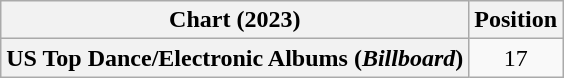<table class="wikitable plainrowheaders" style="text-align:center">
<tr>
<th scope="col">Chart (2023)</th>
<th scope="col">Position</th>
</tr>
<tr>
<th scope="row">US Top Dance/Electronic Albums (<em>Billboard</em>)</th>
<td>17</td>
</tr>
</table>
